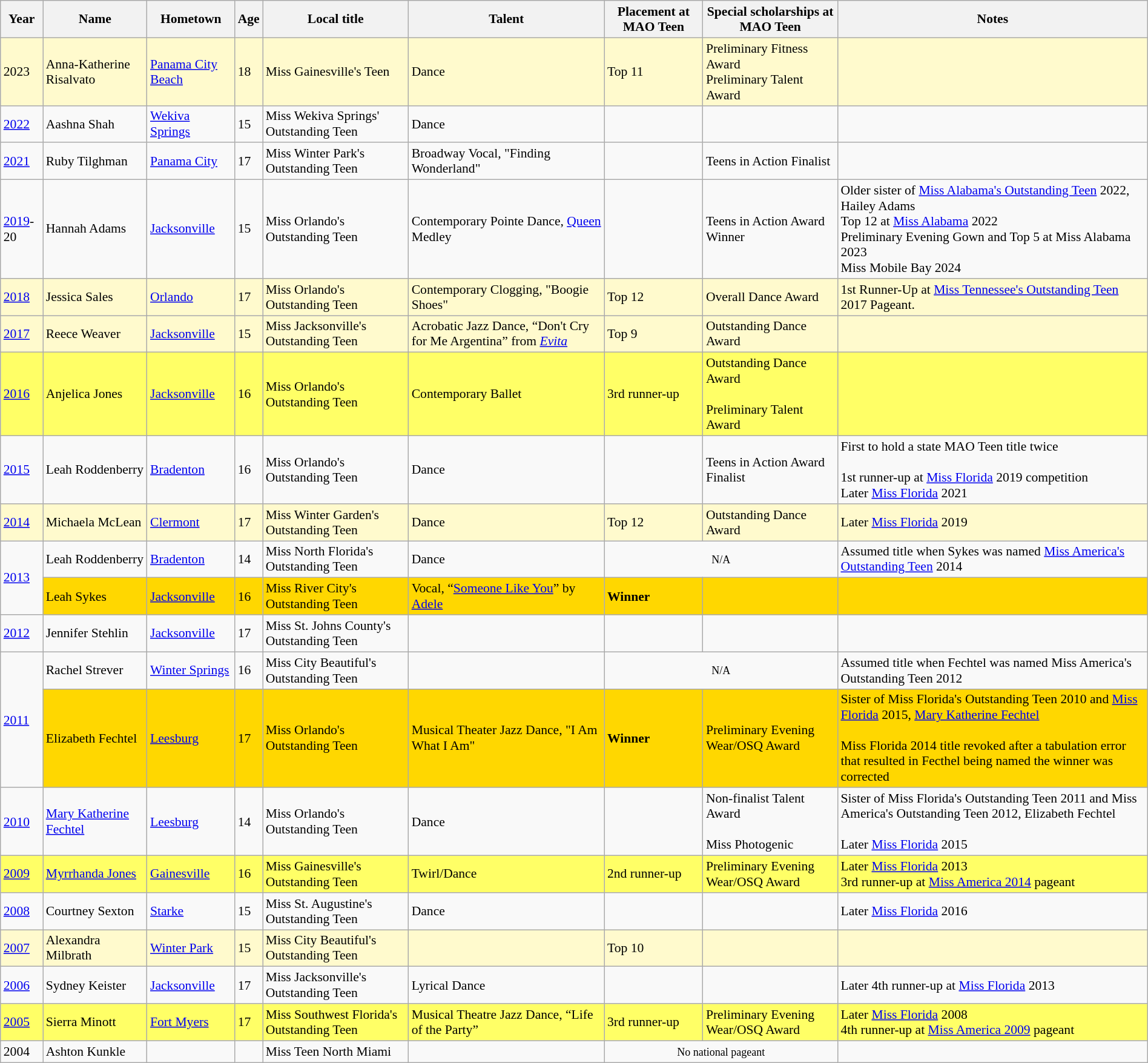<table class="wikitable sortable"style="width:100%; font-size:90%;">
<tr>
<th>Year</th>
<th>Name</th>
<th>Hometown</th>
<th>Age</th>
<th>Local title</th>
<th>Talent</th>
<th>Placement at MAO Teen</th>
<th>Special scholarships at MAO Teen</th>
<th>Notes</th>
</tr>
<tr style="background-color:#FFFACD;">
<td>2023</td>
<td>Anna-Katherine Risalvato</td>
<td><a href='#'>Panama City Beach</a></td>
<td>18</td>
<td>Miss Gainesville's Teen</td>
<td>Dance</td>
<td>Top 11</td>
<td>Preliminary Fitness Award<br>Preliminary Talent Award</td>
<td></td>
</tr>
<tr>
<td><a href='#'>2022</a></td>
<td>Aashna Shah</td>
<td><a href='#'>Wekiva Springs</a></td>
<td>15</td>
<td>Miss Wekiva Springs' Outstanding Teen</td>
<td>Dance</td>
<td></td>
<td></td>
<td></td>
</tr>
<tr>
<td><a href='#'>2021</a></td>
<td>Ruby Tilghman</td>
<td><a href='#'>Panama City</a></td>
<td>17</td>
<td>Miss Winter Park's Outstanding Teen</td>
<td>Broadway Vocal, "Finding Wonderland"</td>
<td></td>
<td>Teens in Action Finalist</td>
<td></td>
</tr>
<tr>
<td><a href='#'>2019</a>-20</td>
<td>Hannah Adams</td>
<td><a href='#'>Jacksonville</a></td>
<td>15</td>
<td>Miss Orlando's Outstanding Teen</td>
<td>Contemporary Pointe Dance, <a href='#'>Queen</a> Medley</td>
<td></td>
<td>Teens in Action Award Winner</td>
<td>Older sister of <a href='#'>Miss Alabama's Outstanding Teen</a> 2022, Hailey Adams<br>Top 12 at <a href='#'>Miss Alabama</a> 2022<br>Preliminary Evening Gown and Top 5 at Miss Alabama 2023<br>Miss Mobile Bay 2024</td>
</tr>
<tr style="background-color:#FFFACD;">
<td><a href='#'>2018</a></td>
<td>Jessica Sales</td>
<td><a href='#'>Orlando</a></td>
<td>17</td>
<td>Miss Orlando's Outstanding Teen</td>
<td>Contemporary Clogging, "Boogie Shoes"</td>
<td>Top 12</td>
<td>Overall Dance Award</td>
<td>1st Runner-Up at <a href='#'>Miss Tennessee's Outstanding Teen</a> 2017 Pageant.</td>
</tr>
<tr style="background-color:#FFFACD;">
<td><a href='#'>2017</a></td>
<td>Reece Weaver</td>
<td><a href='#'>Jacksonville</a></td>
<td>15</td>
<td>Miss Jacksonville's Outstanding Teen</td>
<td>Acrobatic Jazz Dance, “Don't Cry for Me Argentina” from <em><a href='#'>Evita</a></em></td>
<td>Top 9</td>
<td>Outstanding Dance Award</td>
<td></td>
</tr>
<tr style="background-color:#FFFF66;">
<td><a href='#'>2016</a></td>
<td>Anjelica Jones</td>
<td><a href='#'>Jacksonville</a></td>
<td>16</td>
<td>Miss Orlando's Outstanding Teen</td>
<td>Contemporary Ballet</td>
<td>3rd runner-up</td>
<td>Outstanding Dance Award<br><br>Preliminary Talent Award</td>
<td></td>
</tr>
<tr>
<td><a href='#'>2015</a></td>
<td>Leah Roddenberry</td>
<td><a href='#'>Bradenton</a></td>
<td>16</td>
<td>Miss Orlando's Outstanding Teen</td>
<td>Dance</td>
<td></td>
<td>Teens in Action Award Finalist</td>
<td>First to hold a state MAO Teen title twice<br><br>1st runner-up at <a href='#'>Miss Florida</a> 2019 competition<br>Later <a href='#'>Miss Florida</a> 2021</td>
</tr>
<tr style="background-color:#FFFACD;">
<td><a href='#'>2014</a></td>
<td>Michaela McLean</td>
<td><a href='#'>Clermont</a></td>
<td>17</td>
<td>Miss Winter Garden's Outstanding Teen</td>
<td>Dance</td>
<td>Top 12</td>
<td>Outstanding Dance Award</td>
<td>Later <a href='#'>Miss Florida</a> 2019</td>
</tr>
<tr>
<td rowspan=2><a href='#'>2013</a></td>
<td>Leah Roddenberry</td>
<td><a href='#'>Bradenton</a></td>
<td>14</td>
<td>Miss North Florida's Outstanding Teen</td>
<td>Dance</td>
<td colspan =2  style="text-align:center;"><small>N/A</small></td>
<td>Assumed title when Sykes was named <a href='#'>Miss America's Outstanding Teen</a> 2014</td>
</tr>
<tr style="background-color:gold;">
<td>Leah Sykes</td>
<td><a href='#'>Jacksonville</a></td>
<td>16</td>
<td>Miss River City's Outstanding Teen</td>
<td>Vocal, “<a href='#'>Someone Like You</a>” by <a href='#'>Adele</a></td>
<td><strong>Winner</strong></td>
<td></td>
<td></td>
</tr>
<tr>
<td><a href='#'>2012</a></td>
<td>Jennifer Stehlin</td>
<td><a href='#'>Jacksonville</a></td>
<td>17</td>
<td>Miss St. Johns County's Outstanding Teen</td>
<td></td>
<td></td>
<td></td>
<td></td>
</tr>
<tr>
<td rowspan=2><a href='#'>2011</a></td>
<td>Rachel Strever</td>
<td><a href='#'>Winter Springs</a></td>
<td>16</td>
<td>Miss City Beautiful's Outstanding Teen</td>
<td></td>
<td colspan =2  style="text-align:center;"><small>N/A</small></td>
<td>Assumed title when Fechtel was named Miss America's Outstanding Teen 2012</td>
</tr>
<tr style="background-color:gold;">
<td>Elizabeth Fechtel</td>
<td><a href='#'>Leesburg</a></td>
<td>17</td>
<td>Miss Orlando's Outstanding Teen</td>
<td>Musical Theater Jazz Dance, "I Am What I Am"</td>
<td><strong>Winner</strong></td>
<td>Preliminary Evening Wear/OSQ Award</td>
<td>Sister of Miss Florida's Outstanding Teen 2010 and <a href='#'>Miss Florida</a> 2015, <a href='#'>Mary Katherine Fechtel</a><br><br>Miss Florida 2014 title revoked after a tabulation error that resulted in Fecthel being named the winner was corrected</td>
</tr>
<tr>
<td><a href='#'>2010</a></td>
<td><a href='#'>Mary Katherine Fechtel</a></td>
<td><a href='#'>Leesburg</a></td>
<td>14</td>
<td>Miss Orlando's Outstanding Teen</td>
<td>Dance</td>
<td></td>
<td>Non-finalist Talent Award<br><br>Miss Photogenic</td>
<td>Sister of Miss Florida's Outstanding Teen 2011 and Miss America's Outstanding Teen 2012, Elizabeth Fechtel<br><br>Later <a href='#'>Miss Florida</a> 2015</td>
</tr>
<tr style="background-color:#FFFF66;">
<td><a href='#'>2009</a></td>
<td><a href='#'>Myrrhanda Jones</a></td>
<td><a href='#'>Gainesville</a></td>
<td>16</td>
<td>Miss Gainesville's Outstanding Teen</td>
<td>Twirl/Dance</td>
<td>2nd runner-up</td>
<td>Preliminary Evening Wear/OSQ Award</td>
<td>Later <a href='#'>Miss Florida</a> 2013<br>3rd runner-up at <a href='#'>Miss America 2014</a> pageant</td>
</tr>
<tr>
<td><a href='#'>2008</a></td>
<td>Courtney Sexton</td>
<td><a href='#'>Starke</a></td>
<td>15</td>
<td>Miss St. Augustine's Outstanding Teen</td>
<td>Dance</td>
<td></td>
<td></td>
<td>Later <a href='#'>Miss Florida</a> 2016</td>
</tr>
<tr style="background-color:#FFFACD;">
<td><a href='#'>2007</a></td>
<td>Alexandra Milbrath</td>
<td><a href='#'>Winter Park</a></td>
<td>15</td>
<td>Miss City Beautiful's Outstanding Teen</td>
<td></td>
<td>Top 10</td>
<td></td>
<td></td>
</tr>
<tr>
<td><a href='#'>2006</a></td>
<td>Sydney Keister</td>
<td><a href='#'>Jacksonville</a></td>
<td>17</td>
<td>Miss Jacksonville's Outstanding Teen</td>
<td>Lyrical Dance</td>
<td></td>
<td></td>
<td>Later 4th runner-up at <a href='#'>Miss Florida</a> 2013</td>
</tr>
<tr style="background-color:#FFFF66;">
<td><a href='#'>2005</a></td>
<td>Sierra Minott</td>
<td><a href='#'>Fort Myers</a></td>
<td>17</td>
<td>Miss Southwest Florida's Outstanding Teen</td>
<td>Musical Theatre Jazz Dance, “Life of the Party”</td>
<td>3rd runner-up</td>
<td>Preliminary Evening Wear/OSQ Award</td>
<td>Later <a href='#'>Miss Florida</a> 2008<br>4th runner-up at <a href='#'>Miss America 2009</a> pageant</td>
</tr>
<tr>
<td>2004</td>
<td>Ashton Kunkle</td>
<td></td>
<td></td>
<td>Miss Teen North Miami</td>
<td></td>
<td colspan =2  style="text-align:center;"><small>No national pageant</small></td>
<td></td>
</tr>
</table>
